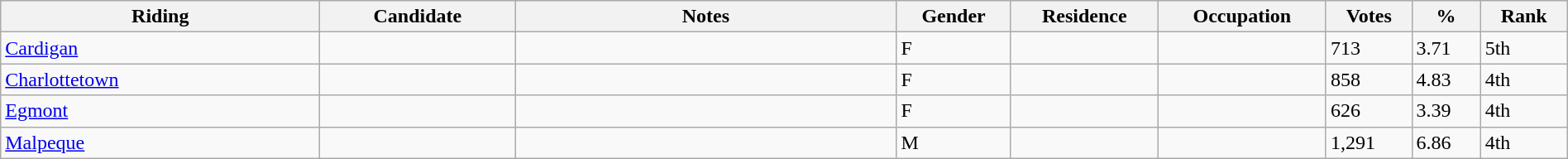<table class="wikitable sortable" width="100%">
<tr>
<th width="250">Riding<br></th>
<th width="150">Candidate</th>
<th width="300">Notes</th>
<th>Gender</th>
<th>Residence</th>
<th>Occupation</th>
<th>Votes</th>
<th>%</th>
<th>Rank</th>
</tr>
<tr>
<td><a href='#'>Cardigan</a></td>
<td></td>
<td></td>
<td>F</td>
<td></td>
<td></td>
<td>713</td>
<td>3.71</td>
<td>5th</td>
</tr>
<tr>
<td><a href='#'>Charlottetown</a></td>
<td></td>
<td></td>
<td>F</td>
<td></td>
<td></td>
<td>858</td>
<td>4.83</td>
<td>4th</td>
</tr>
<tr>
<td><a href='#'>Egmont</a></td>
<td></td>
<td></td>
<td>F</td>
<td></td>
<td></td>
<td>626</td>
<td>3.39</td>
<td>4th</td>
</tr>
<tr>
<td><a href='#'>Malpeque</a></td>
<td></td>
<td></td>
<td>M</td>
<td></td>
<td></td>
<td>1,291</td>
<td>6.86</td>
<td>4th</td>
</tr>
</table>
